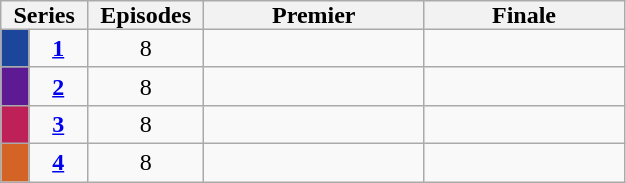<table class="wikitable">
<tr>
<th style="padding:0 8px;" colspan="2">Series</th>
<th style="padding:0 8px;">Episodes</th>
<th style="padding:0 45px;">Premier</th>
<th style="padding:0 45px;">Finale</th>
</tr>
<tr>
<td bgcolor="#1B469B" height="10px"></td>
<td align="center"><strong><a href='#'>1</a></strong></td>
<td align="center">8</td>
<td align="center"></td>
<td align="center"></td>
</tr>
<tr>
<td bgcolor="#5E1A93" height="10px"></td>
<td align="center"><strong><a href='#'>2</a></strong></td>
<td align="center">8</td>
<td align="center"></td>
<td align="center"></td>
</tr>
<tr>
<td bgcolor="#BD2157" height="10px"></td>
<td align="center"><strong><a href='#'>3</a></strong></td>
<td align="center">8</td>
<td align="center"></td>
<td align="center"></td>
</tr>
<tr>
<td bgcolor="#D36425" height="10px"></td>
<td align="center"><strong><a href='#'>4</a></strong></td>
<td align="center">8</td>
<td align="center"></td>
<td align="center"></td>
</tr>
</table>
